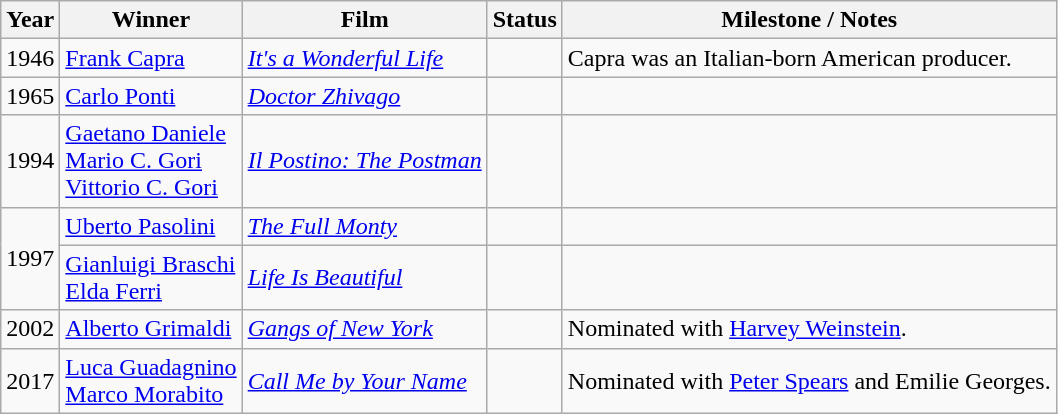<table class="sortable wikitable">
<tr>
<th>Year</th>
<th>Winner</th>
<th>Film</th>
<th>Status</th>
<th class=unsortable>Milestone / Notes</th>
</tr>
<tr>
<td>1946</td>
<td><a href='#'>Frank Capra</a></td>
<td><em><a href='#'>It's a Wonderful Life</a></em></td>
<td></td>
<td>Capra was an Italian-born American producer.</td>
</tr>
<tr>
<td>1965</td>
<td><a href='#'>Carlo Ponti</a></td>
<td><em><a href='#'>Doctor Zhivago</a></em></td>
<td></td>
<td></td>
</tr>
<tr>
<td>1994</td>
<td><a href='#'>Gaetano Daniele</a><br><a href='#'>Mario C. Gori</a><br><a href='#'>Vittorio C. Gori</a></td>
<td><em><a href='#'>Il Postino: The Postman</a></em></td>
<td></td>
<td></td>
</tr>
<tr>
<td rowspan="2">1997</td>
<td><a href='#'>Uberto Pasolini</a></td>
<td><em><a href='#'>The Full Monty</a></em></td>
<td></td>
<td></td>
</tr>
<tr>
<td><a href='#'>Gianluigi Braschi</a><br><a href='#'>Elda Ferri</a></td>
<td><em><a href='#'>Life Is Beautiful</a></em></td>
<td></td>
<td></td>
</tr>
<tr>
<td>2002</td>
<td><a href='#'>Alberto Grimaldi</a></td>
<td><em><a href='#'>Gangs of New York</a></em></td>
<td></td>
<td>Nominated with <a href='#'>Harvey Weinstein</a>.</td>
</tr>
<tr>
<td>2017</td>
<td><a href='#'>Luca Guadagnino</a><br><a href='#'>Marco Morabito</a></td>
<td><em><a href='#'>Call Me by Your Name</a></em></td>
<td></td>
<td>Nominated with <a href='#'>Peter Spears</a> and Emilie Georges.</td>
</tr>
</table>
